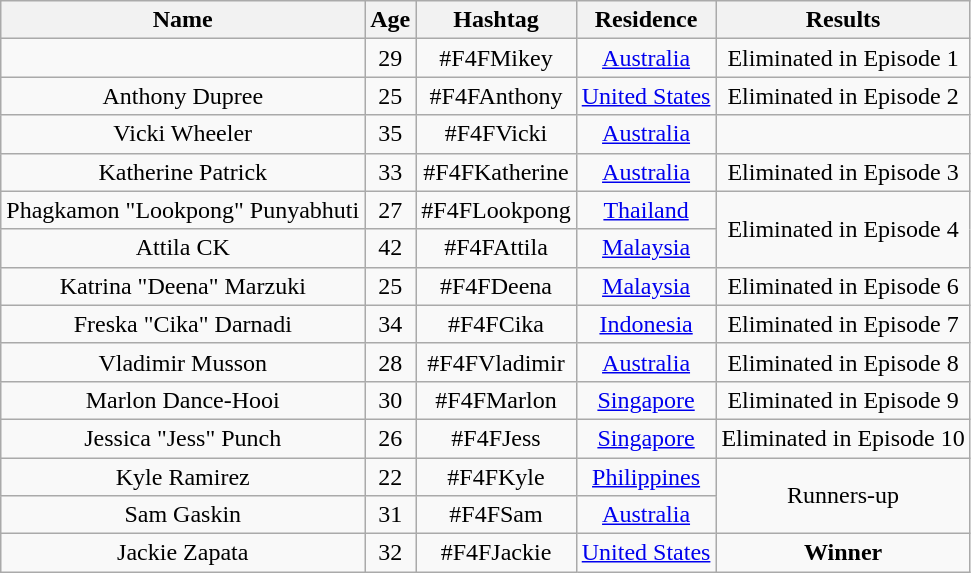<table class="wikitable sortable" style="text-align:center">
<tr>
<th>Name</th>
<th>Age</th>
<th>Hashtag</th>
<th>Residence</th>
<th>Results</th>
</tr>
<tr>
<td></td>
<td>29</td>
<td>#F4FMikey</td>
<td><a href='#'>Australia</a></td>
<td>Eliminated in Episode 1</td>
</tr>
<tr>
<td>Anthony Dupree</td>
<td>25</td>
<td>#F4FAnthony</td>
<td><a href='#'>United States</a></td>
<td>Eliminated in Episode 2</td>
</tr>
<tr>
<td>Vicki Wheeler</td>
<td>35</td>
<td>#F4FVicki</td>
<td><a href='#'>Australia</a></td>
<td></td>
</tr>
<tr>
<td>Katherine Patrick</td>
<td>33</td>
<td>#F4FKatherine</td>
<td><a href='#'>Australia</a></td>
<td>Eliminated in Episode 3</td>
</tr>
<tr>
<td>Phagkamon "Lookpong" Punyabhuti</td>
<td>27</td>
<td>#F4FLookpong</td>
<td><a href='#'>Thailand</a></td>
<td rowspan=2>Eliminated in Episode 4</td>
</tr>
<tr>
<td>Attila CK</td>
<td>42</td>
<td>#F4FAttila</td>
<td><a href='#'>Malaysia</a></td>
</tr>
<tr>
<td>Katrina "Deena" Marzuki</td>
<td>25</td>
<td>#F4FDeena</td>
<td><a href='#'>Malaysia</a></td>
<td>Eliminated in Episode 6</td>
</tr>
<tr>
<td>Freska "Cika" Darnadi</td>
<td>34</td>
<td>#F4FCika</td>
<td><a href='#'>Indonesia</a></td>
<td>Eliminated in Episode 7</td>
</tr>
<tr>
<td>Vladimir Musson</td>
<td>28</td>
<td>#F4FVladimir</td>
<td><a href='#'>Australia</a></td>
<td>Eliminated in Episode 8</td>
</tr>
<tr>
<td>Marlon Dance-Hooi</td>
<td>30</td>
<td>#F4FMarlon</td>
<td><a href='#'>Singapore</a></td>
<td>Eliminated in Episode 9</td>
</tr>
<tr>
<td>Jessica "Jess" Punch</td>
<td>26</td>
<td>#F4FJess</td>
<td><a href='#'>Singapore</a></td>
<td>Eliminated in Episode 10</td>
</tr>
<tr>
<td>Kyle Ramirez</td>
<td>22</td>
<td>#F4FKyle</td>
<td><a href='#'>Philippines</a></td>
<td rowspan=2>Runners-up</td>
</tr>
<tr>
<td>Sam Gaskin</td>
<td>31</td>
<td>#F4FSam</td>
<td><a href='#'>Australia</a></td>
</tr>
<tr>
<td>Jackie Zapata</td>
<td>32</td>
<td>#F4FJackie</td>
<td><a href='#'>United States</a></td>
<td><strong> Winner</strong></td>
</tr>
</table>
